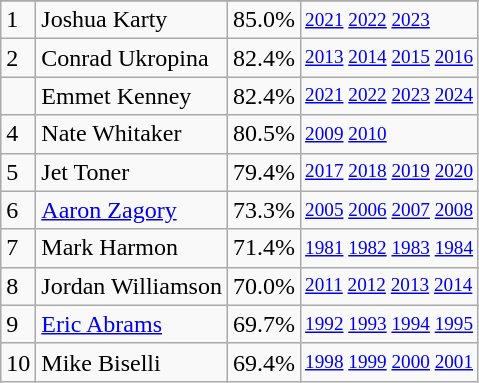<table class="wikitable">
<tr>
</tr>
<tr>
<td>1</td>
<td>Joshua Karty</td>
<td><abbr>85.0%</abbr></td>
<td style="font-size:80%;"><a href='#'>2021</a> <a href='#'>2022</a> <a href='#'>2023</a></td>
</tr>
<tr>
<td>2</td>
<td>Conrad Ukropina</td>
<td><abbr>82.4%</abbr></td>
<td style="font-size:80%;"><a href='#'>2013</a> <a href='#'>2014</a> <a href='#'>2015</a> <a href='#'>2016</a></td>
</tr>
<tr>
<td></td>
<td>Emmet Kenney</td>
<td><abbr>82.4%</abbr></td>
<td style="font-size:80%;"><a href='#'>2021</a> <a href='#'>2022</a> <a href='#'>2023</a> <a href='#'>2024</a></td>
</tr>
<tr>
<td>4</td>
<td>Nate Whitaker</td>
<td><abbr>80.5%</abbr></td>
<td style="font-size:80%;"><a href='#'>2009</a> <a href='#'>2010</a></td>
</tr>
<tr>
<td>5</td>
<td>Jet Toner</td>
<td><abbr>79.4%</abbr></td>
<td style="font-size:80%;"><a href='#'>2017</a> <a href='#'>2018</a> <a href='#'>2019</a> <a href='#'>2020</a></td>
</tr>
<tr>
<td>6</td>
<td><a href='#'>Aaron Zagory</a></td>
<td><abbr>73.3%</abbr></td>
<td style="font-size:80%;"><a href='#'>2005</a> <a href='#'>2006</a> <a href='#'>2007</a> <a href='#'>2008</a></td>
</tr>
<tr>
<td>7</td>
<td>Mark Harmon</td>
<td><abbr>71.4%</abbr></td>
<td style="font-size:80%;"><a href='#'>1981</a> <a href='#'>1982</a> <a href='#'>1983</a> <a href='#'>1984</a></td>
</tr>
<tr>
<td>8</td>
<td>Jordan Williamson</td>
<td><abbr>70.0%</abbr></td>
<td style="font-size:80%;"><a href='#'>2011</a> <a href='#'>2012</a> <a href='#'>2013</a> <a href='#'>2014</a></td>
</tr>
<tr>
<td>9</td>
<td><a href='#'>Eric Abrams</a></td>
<td><abbr>69.7%</abbr></td>
<td style="font-size:80%;"><a href='#'>1992</a> <a href='#'>1993</a> <a href='#'>1994</a> <a href='#'>1995</a></td>
</tr>
<tr>
<td>10</td>
<td>Mike Biselli</td>
<td><abbr>69.4%</abbr></td>
<td style="font-size:80%;"><a href='#'>1998</a> <a href='#'>1999</a> <a href='#'>2000</a> <a href='#'>2001</a><br></td>
</tr>
</table>
